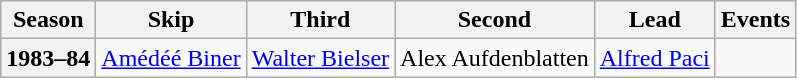<table class="wikitable">
<tr>
<th scope="col">Season</th>
<th scope="col">Skip</th>
<th scope="col">Third</th>
<th scope="col">Second</th>
<th scope="col">Lead</th>
<th scope="col">Events</th>
</tr>
<tr>
<th scope="row">1983–84</th>
<td><a href='#'>Amédéé Biner</a></td>
<td><a href='#'>Walter Bielser</a></td>
<td>Alex Aufdenblatten</td>
<td><a href='#'>Alfred Paci</a></td>
<td> </td>
</tr>
</table>
